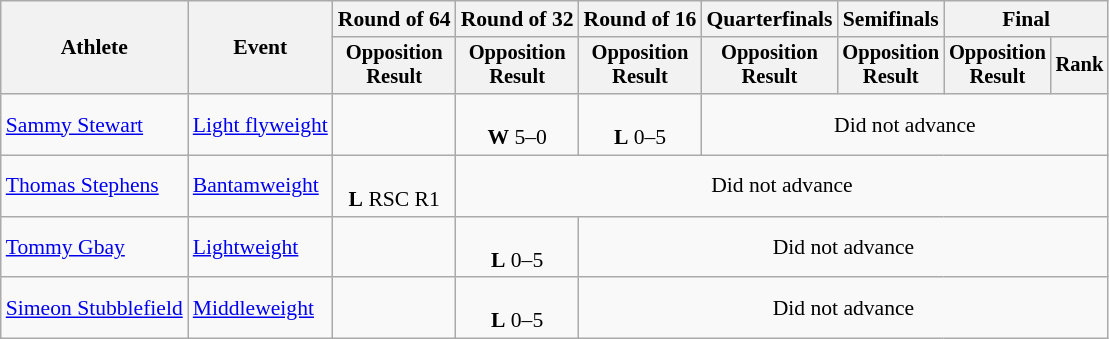<table class="wikitable" style="font-size:90%">
<tr>
<th rowspan="2">Athlete</th>
<th rowspan="2">Event</th>
<th>Round of 64</th>
<th>Round of 32</th>
<th>Round of 16</th>
<th>Quarterfinals</th>
<th>Semifinals</th>
<th colspan=2>Final</th>
</tr>
<tr style="font-size:95%">
<th>Opposition<br>Result</th>
<th>Opposition<br>Result</th>
<th>Opposition<br>Result</th>
<th>Opposition<br>Result</th>
<th>Opposition<br>Result</th>
<th>Opposition<br>Result</th>
<th>Rank</th>
</tr>
<tr align=center>
<td align=left><a href='#'>Sammy Stewart</a></td>
<td align=left><a href='#'>Light flyweight</a></td>
<td></td>
<td><br><strong>W</strong> 5–0</td>
<td><br><strong>L</strong> 0–5</td>
<td colspan=4>Did not advance</td>
</tr>
<tr align=center>
<td align=left><a href='#'>Thomas Stephens</a></td>
<td align=left><a href='#'>Bantamweight</a></td>
<td><br><strong>L</strong> RSC R1</td>
<td colspan=6>Did not advance</td>
</tr>
<tr align=center>
<td align=left><a href='#'>Tommy Gbay</a></td>
<td align=left><a href='#'>Lightweight</a></td>
<td></td>
<td><br><strong>L</strong> 0–5</td>
<td colspan=5>Did not advance</td>
</tr>
<tr align=center>
<td align=left><a href='#'>Simeon Stubblefield</a></td>
<td align=left><a href='#'>Middleweight</a></td>
<td></td>
<td><br><strong>L</strong> 0–5</td>
<td colspan=5>Did not advance</td>
</tr>
</table>
